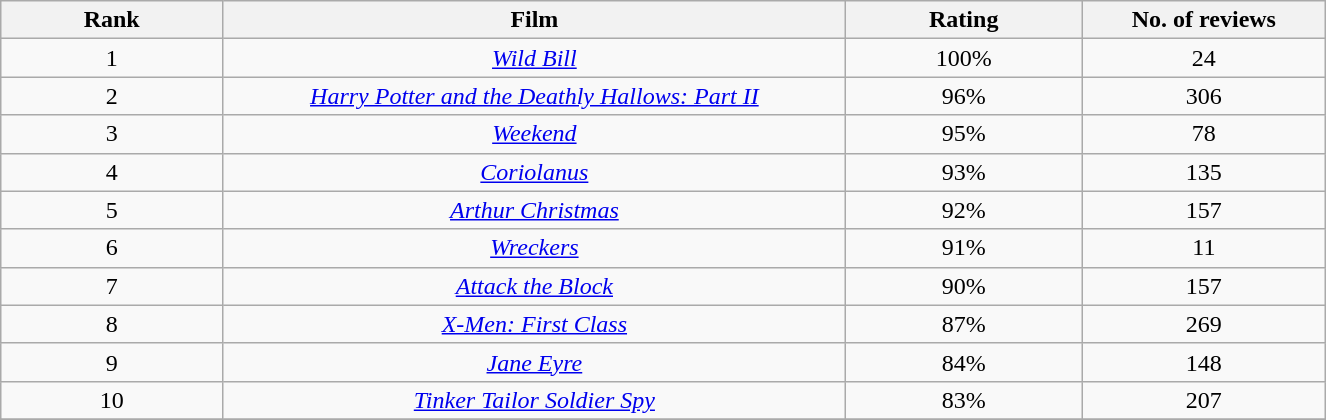<table class="wikitable sortable plainrowheaders" width="70%" style="text-align:center; margin: 1em auto 1em auto;">
<tr>
<th width=5%>Rank</th>
<th width=14%>Film</th>
<th width=5%>Rating</th>
<th width=5%>No. of reviews</th>
</tr>
<tr>
<td>1</td>
<td><em><a href='#'>Wild Bill</a></em></td>
<td>100%</td>
<td>24</td>
</tr>
<tr>
<td>2</td>
<td><em><a href='#'>Harry Potter and the Deathly Hallows: Part II</a></em></td>
<td>96%</td>
<td>306</td>
</tr>
<tr>
<td>3</td>
<td><em><a href='#'>Weekend</a></em></td>
<td>95%</td>
<td>78</td>
</tr>
<tr>
<td>4</td>
<td><em><a href='#'>Coriolanus</a></em></td>
<td>93%</td>
<td>135</td>
</tr>
<tr>
<td>5</td>
<td><em><a href='#'>Arthur Christmas</a></em></td>
<td>92%</td>
<td>157</td>
</tr>
<tr>
<td>6</td>
<td><em><a href='#'>Wreckers</a></em></td>
<td>91%</td>
<td>11</td>
</tr>
<tr>
<td>7</td>
<td><em><a href='#'>Attack the Block</a></em></td>
<td>90%</td>
<td>157</td>
</tr>
<tr>
<td>8</td>
<td><em><a href='#'>X-Men: First Class</a></em></td>
<td>87%</td>
<td>269</td>
</tr>
<tr>
<td>9</td>
<td><em><a href='#'>Jane Eyre</a></em></td>
<td>84%</td>
<td>148</td>
</tr>
<tr>
<td>10</td>
<td><em><a href='#'>Tinker Tailor Soldier Spy</a></em></td>
<td>83%</td>
<td>207</td>
</tr>
<tr>
</tr>
</table>
